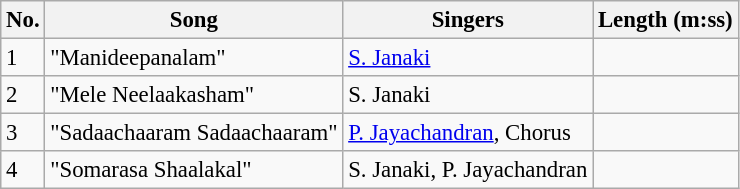<table class="wikitable" style="font-size:95%;">
<tr>
<th>No.</th>
<th>Song</th>
<th>Singers</th>
<th>Length (m:ss)</th>
</tr>
<tr>
<td>1</td>
<td>"Manideepanalam"</td>
<td><a href='#'>S. Janaki</a></td>
<td></td>
</tr>
<tr>
<td>2</td>
<td>"Mele Neelaakasham"</td>
<td>S. Janaki</td>
<td></td>
</tr>
<tr>
<td>3</td>
<td>"Sadaachaaram Sadaachaaram"</td>
<td><a href='#'>P. Jayachandran</a>, Chorus</td>
<td></td>
</tr>
<tr>
<td>4</td>
<td>"Somarasa Shaalakal"</td>
<td>S. Janaki, P. Jayachandran</td>
<td></td>
</tr>
</table>
